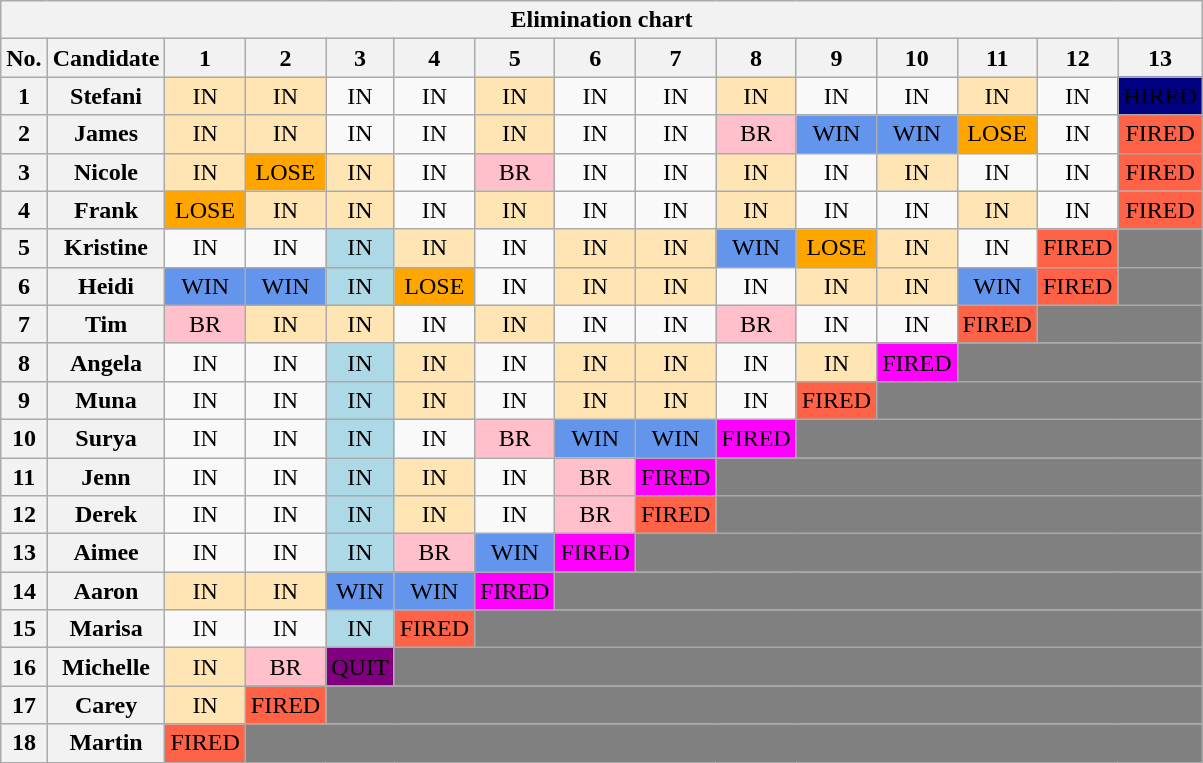<table class="wikitable" style="text-align:center;">
<tr>
<th colspan="15">Elimination chart</th>
</tr>
<tr>
<th>No.</th>
<th>Candidate</th>
<th>1</th>
<th>2</th>
<th>3</th>
<th>4</th>
<th>5</th>
<th>6</th>
<th>7</th>
<th>8</th>
<th>9</th>
<th>10</th>
<th>11</th>
<th>12</th>
<th>13</th>
</tr>
<tr>
<th>1</th>
<th>Stefani</th>
<td style="background:#ffe5b4;">IN</td>
<td style="background:#ffe5b4;">IN</td>
<td>IN</td>
<td>IN</td>
<td style="background:#ffe5b4;">IN</td>
<td>IN</td>
<td>IN</td>
<td style="background:#ffe5b4;">IN</td>
<td>IN</td>
<td>IN</td>
<td style="background:#ffe5b4;">IN</td>
<td>IN</td>
<td style="background:navy;"><span>HIRED</span></td>
</tr>
<tr>
<th>2</th>
<th>James</th>
<td style="background:#ffe5b4;">IN</td>
<td style="background:#ffe5b4;">IN</td>
<td>IN</td>
<td>IN</td>
<td style="background:#ffe5b4;">IN</td>
<td>IN</td>
<td>IN</td>
<td style="background:pink;">BR</td>
<td style="background:cornflowerblue;">WIN</td>
<td style="background:cornflowerblue;">WIN</td>
<td style="background:orange;">LOSE</td>
<td>IN</td>
<td style="background:tomato;">FIRED</td>
</tr>
<tr>
<th>3</th>
<th>Nicole</th>
<td style="background:#ffe5b4;">IN</td>
<td style="background:orange;">LOSE</td>
<td style="background:#ffe5b4;">IN</td>
<td>IN</td>
<td style="background:pink;">BR</td>
<td>IN</td>
<td>IN</td>
<td style="background:#ffe5b4;">IN</td>
<td>IN</td>
<td style="background:#ffe5b4;">IN</td>
<td>IN</td>
<td>IN</td>
<td style="background:tomato;">FIRED</td>
</tr>
<tr>
<th>4</th>
<th>Frank</th>
<td style="background:orange;">LOSE</td>
<td style="background:#ffe5b4;">IN</td>
<td style="background:#ffe5b4;">IN</td>
<td>IN</td>
<td style="background:#ffe5b4;">IN</td>
<td>IN</td>
<td>IN</td>
<td style="background:#ffe5b4;">IN</td>
<td>IN</td>
<td>IN</td>
<td style="background:#ffe5b4;">IN</td>
<td>IN</td>
<td style="background:tomato;">FIRED</td>
</tr>
<tr>
<th>5</th>
<th>Kristine</th>
<td>IN</td>
<td>IN</td>
<td style="background:lightblue;">IN</td>
<td style="background:#ffe5b4;">IN</td>
<td>IN</td>
<td style="background:#ffe5b4;">IN</td>
<td style="background:#ffe5b4;">IN</td>
<td style="background:cornflowerblue;">WIN</td>
<td style="background:orange;">LOSE</td>
<td style="background:#ffe5b4;">IN</td>
<td>IN</td>
<td style="background:tomato;">FIRED</td>
<td style="background:gray;"></td>
</tr>
<tr>
<th>6</th>
<th>Heidi</th>
<td style="background:cornflowerblue;">WIN</td>
<td style="background:cornflowerblue;">WIN</td>
<td style="background:lightblue;">IN</td>
<td style="background:orange;">LOSE</td>
<td>IN</td>
<td style="background:#ffe5b4;">IN</td>
<td style="background:#ffe5b4;">IN</td>
<td>IN</td>
<td style="background:#ffe5b4;">IN</td>
<td style="background:#ffe5b4;">IN</td>
<td style="background:cornflowerblue;">WIN</td>
<td style="background:tomato;">FIRED</td>
<td style="background:gray;"></td>
</tr>
<tr>
<th>7</th>
<th>Tim</th>
<td style="background:pink;">BR</td>
<td style="background:#ffe5b4;">IN</td>
<td style="background:#ffe5b4;">IN</td>
<td>IN</td>
<td style="background:#ffe5b4;">IN</td>
<td>IN</td>
<td>IN</td>
<td style="background:pink;">BR</td>
<td>IN</td>
<td>IN</td>
<td style="background:tomato;">FIRED</td>
<td colspan="2" style="background:gray;"></td>
</tr>
<tr>
<th>8</th>
<th>Angela</th>
<td>IN</td>
<td>IN</td>
<td style="background:lightblue;">IN</td>
<td style="background:#ffe5b4;">IN</td>
<td>IN</td>
<td style="background:#ffe5b4;">IN</td>
<td style="background:#ffe5b4;">IN</td>
<td>IN</td>
<td style="background:#ffe5b4;">IN</td>
<td style="background:magenta;">FIRED</td>
<td colspan="3" style="background:gray;"></td>
</tr>
<tr>
<th>9</th>
<th>Muna</th>
<td>IN</td>
<td>IN</td>
<td style="background:lightblue;">IN</td>
<td style="background:#ffe5b4;">IN</td>
<td>IN</td>
<td style="background:#ffe5b4;">IN</td>
<td style="background:#ffe5b4;">IN</td>
<td>IN</td>
<td style="background:tomato;">FIRED</td>
<td colspan="4" style="background:gray;"></td>
</tr>
<tr>
<th>10</th>
<th>Surya</th>
<td>IN</td>
<td>IN</td>
<td style="background:lightblue;">IN</td>
<td>IN</td>
<td style="background:pink;">BR</td>
<td style="background:cornflowerblue;">WIN</td>
<td style="background:cornflowerblue;">WIN</td>
<td style="background:magenta;">FIRED</td>
<td colspan="5" style="background:gray;"></td>
</tr>
<tr>
<th>11</th>
<th>Jenn</th>
<td>IN</td>
<td>IN</td>
<td style="background:lightblue;">IN</td>
<td style="background:#ffe5b4;">IN</td>
<td>IN</td>
<td style="background:pink;">BR</td>
<td style="background:magenta;">FIRED</td>
<td colspan="6" style="background:gray;"></td>
</tr>
<tr>
<th>12</th>
<th>Derek</th>
<td>IN</td>
<td>IN</td>
<td style="background:lightblue;">IN</td>
<td style="background:#ffe5b4;">IN</td>
<td>IN</td>
<td style="background:pink;">BR</td>
<td style="background:tomato;">FIRED</td>
<td colspan="7" style="background:gray;"></td>
</tr>
<tr>
<th>13</th>
<th>Aimee</th>
<td>IN</td>
<td>IN</td>
<td style="background:lightblue;">IN</td>
<td style="background:pink;">BR</td>
<td style="background:cornflowerblue;">WIN</td>
<td style="background:magenta;">FIRED</td>
<td colspan="8" style="background:gray;"></td>
</tr>
<tr>
<th>14</th>
<th>Aaron</th>
<td style="background:#ffe5b4;">IN</td>
<td style="background:#ffe5b4;">IN</td>
<td style="background:cornflowerblue;">WIN</td>
<td style="background:cornflowerblue;">WIN</td>
<td style="background:magenta;">FIRED</td>
<td colspan="9" style="background:gray;"></td>
</tr>
<tr>
<th>15</th>
<th>Marisa</th>
<td>IN</td>
<td>IN</td>
<td style="background:lightblue;">IN</td>
<td style="background:tomato;">FIRED</td>
<td colspan="10" style="background:gray;"></td>
</tr>
<tr>
<th>16</th>
<th>Michelle</th>
<td style="background:#ffe5b4;">IN</td>
<td style="background:pink;">BR</td>
<td style="background:purple;"><span>QUIT</span></td>
<td colspan="11" style="background:gray;"></td>
</tr>
<tr>
<th>17</th>
<th>Carey</th>
<td style="background:#ffe5b4;">IN</td>
<td style="background:tomato;">FIRED</td>
<td colspan="12" style="background:gray;"></td>
</tr>
<tr>
<th>18</th>
<th>Martin</th>
<td style="background:tomato;">FIRED</td>
<td colspan="13" style="background:gray;"></td>
</tr>
</table>
